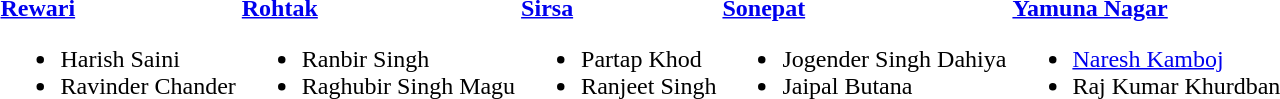<table>
<tr>
<td valign="top"><br><strong><a href='#'>Rewari</a></strong><ul><li>Harish Saini</li><li>Ravinder Chander</li></ul></td>
<td valign="top"><br><strong><a href='#'>Rohtak</a></strong><ul><li>Ranbir Singh</li><li>Raghubir Singh Magu</li></ul></td>
<td valign="top"><br><strong><a href='#'>Sirsa</a></strong><ul><li>Partap Khod</li><li>Ranjeet Singh</li></ul></td>
<td valign="top"><br><strong><a href='#'>Sonepat</a></strong><ul><li>Jogender Singh Dahiya</li><li>Jaipal Butana</li></ul></td>
<td valign="top"><br><strong><a href='#'>Yamuna Nagar</a></strong><ul><li><a href='#'>Naresh Kamboj</a></li><li>Raj Kumar Khurdban</li></ul></td>
</tr>
</table>
